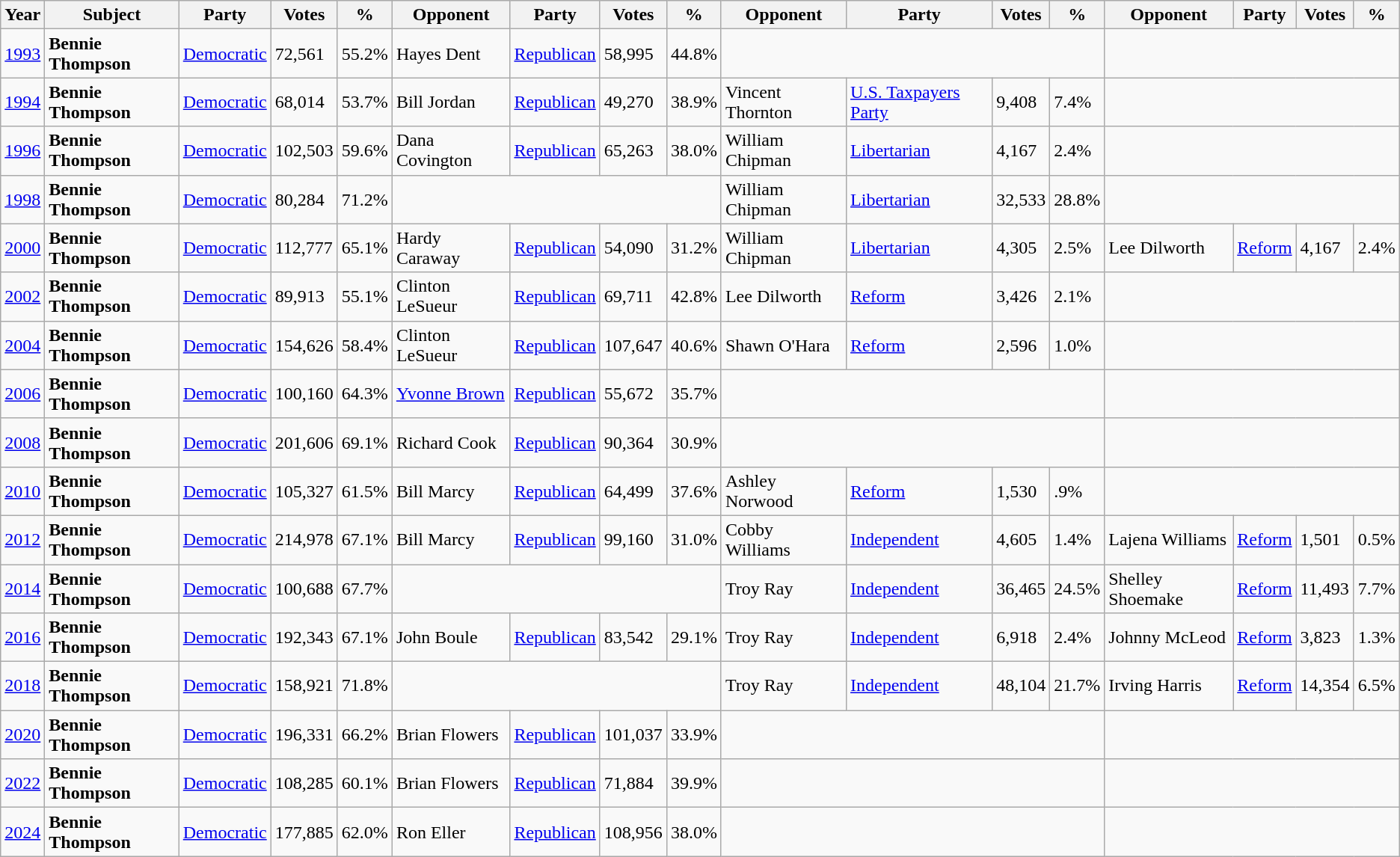<table class="wikitable sortable">
<tr>
<th>Year</th>
<th class="unsortable">Subject</th>
<th class="unsortable">Party</th>
<th>Votes</th>
<th>%</th>
<th>Opponent</th>
<th class="unsortable">Party</th>
<th>Votes</th>
<th>%</th>
<th>Opponent</th>
<th>Party</th>
<th>Votes</th>
<th>%</th>
<th>Opponent</th>
<th>Party</th>
<th>Votes</th>
<th>%</th>
</tr>
<tr>
<td><a href='#'>1993</a></td>
<td><strong>Bennie Thompson</strong></td>
<td><a href='#'>Democratic</a></td>
<td>72,561</td>
<td>55.2%</td>
<td>Hayes Dent</td>
<td><a href='#'>Republican</a></td>
<td>58,995</td>
<td>44.8%</td>
<td colspan=4></td>
<td colspan=4></td>
</tr>
<tr>
<td><a href='#'>1994</a></td>
<td><strong>Bennie Thompson</strong></td>
<td><a href='#'>Democratic</a></td>
<td>68,014</td>
<td>53.7%</td>
<td>Bill Jordan</td>
<td><a href='#'>Republican</a></td>
<td>49,270</td>
<td>38.9%</td>
<td>Vincent Thornton</td>
<td><a href='#'>U.S. Taxpayers Party</a></td>
<td>9,408</td>
<td>7.4%</td>
<td colspan=4></td>
</tr>
<tr>
<td><a href='#'>1996</a></td>
<td><strong>Bennie Thompson</strong></td>
<td><a href='#'>Democratic</a></td>
<td>102,503</td>
<td>59.6%</td>
<td>Dana Covington</td>
<td><a href='#'>Republican</a></td>
<td>65,263</td>
<td>38.0%</td>
<td>William Chipman</td>
<td><a href='#'>Libertarian</a></td>
<td>4,167</td>
<td>2.4%</td>
<td colspan=4></td>
</tr>
<tr>
<td><a href='#'>1998</a></td>
<td><strong>Bennie Thompson</strong></td>
<td><a href='#'>Democratic</a></td>
<td>80,284</td>
<td>71.2%</td>
<td colspan=4></td>
<td>William Chipman</td>
<td><a href='#'>Libertarian</a></td>
<td>32,533</td>
<td>28.8%</td>
<td colspan=4></td>
</tr>
<tr>
<td><a href='#'>2000</a></td>
<td><strong>Bennie Thompson</strong></td>
<td><a href='#'>Democratic</a></td>
<td>112,777</td>
<td>65.1%</td>
<td>Hardy Caraway</td>
<td><a href='#'>Republican</a></td>
<td>54,090</td>
<td>31.2%</td>
<td>William Chipman</td>
<td><a href='#'>Libertarian</a></td>
<td>4,305</td>
<td>2.5%</td>
<td>Lee Dilworth</td>
<td><a href='#'>Reform</a></td>
<td>4,167</td>
<td>2.4%</td>
</tr>
<tr>
<td><a href='#'>2002</a></td>
<td><strong>Bennie Thompson</strong></td>
<td><a href='#'>Democratic</a></td>
<td>89,913</td>
<td>55.1%</td>
<td>Clinton LeSueur</td>
<td><a href='#'>Republican</a></td>
<td>69,711</td>
<td>42.8%</td>
<td>Lee Dilworth</td>
<td><a href='#'>Reform</a></td>
<td>3,426</td>
<td>2.1%</td>
<td colspan=4></td>
</tr>
<tr>
<td><a href='#'>2004</a></td>
<td><strong>Bennie Thompson</strong></td>
<td><a href='#'>Democratic</a></td>
<td>154,626</td>
<td>58.4%</td>
<td>Clinton LeSueur</td>
<td><a href='#'>Republican</a></td>
<td>107,647</td>
<td>40.6%</td>
<td>Shawn O'Hara</td>
<td><a href='#'>Reform</a></td>
<td>2,596</td>
<td>1.0%</td>
<td colspan=4></td>
</tr>
<tr>
<td><a href='#'>2006</a></td>
<td><strong>Bennie Thompson</strong></td>
<td><a href='#'>Democratic</a></td>
<td>100,160</td>
<td>64.3%</td>
<td><a href='#'>Yvonne Brown</a></td>
<td><a href='#'>Republican</a></td>
<td>55,672</td>
<td>35.7%</td>
<td colspan=4></td>
<td colspan=4></td>
</tr>
<tr>
<td><a href='#'>2008</a></td>
<td><strong>Bennie Thompson</strong></td>
<td><a href='#'>Democratic</a></td>
<td>201,606</td>
<td>69.1%</td>
<td>Richard Cook</td>
<td><a href='#'>Republican</a></td>
<td>90,364</td>
<td>30.9%</td>
<td colspan=4></td>
<td colspan=4></td>
</tr>
<tr>
<td><a href='#'>2010</a></td>
<td><strong>Bennie Thompson</strong></td>
<td><a href='#'>Democratic</a></td>
<td>105,327</td>
<td>61.5%</td>
<td>Bill Marcy</td>
<td><a href='#'>Republican</a></td>
<td>64,499</td>
<td>37.6%</td>
<td>Ashley Norwood</td>
<td><a href='#'>Reform</a></td>
<td>1,530</td>
<td>.9%</td>
<td colspan=4></td>
</tr>
<tr>
<td><a href='#'>2012</a></td>
<td><strong>Bennie Thompson</strong></td>
<td><a href='#'>Democratic</a></td>
<td>214,978</td>
<td>67.1%</td>
<td>Bill Marcy</td>
<td><a href='#'>Republican</a></td>
<td>99,160</td>
<td>31.0%</td>
<td>Cobby Williams</td>
<td><a href='#'>Independent</a></td>
<td>4,605</td>
<td>1.4%</td>
<td>Lajena Williams</td>
<td><a href='#'>Reform</a></td>
<td>1,501</td>
<td>0.5%</td>
</tr>
<tr>
<td><a href='#'>2014</a></td>
<td><strong>Bennie Thompson</strong></td>
<td><a href='#'>Democratic</a></td>
<td>100,688</td>
<td>67.7%</td>
<td colspan=4></td>
<td>Troy Ray</td>
<td><a href='#'>Independent</a></td>
<td>36,465</td>
<td>24.5%</td>
<td>Shelley Shoemake</td>
<td><a href='#'>Reform</a></td>
<td>11,493</td>
<td>7.7%</td>
</tr>
<tr>
<td><a href='#'>2016</a></td>
<td><strong>Bennie Thompson</strong></td>
<td><a href='#'>Democratic</a></td>
<td>192,343</td>
<td>67.1%</td>
<td>John Boule</td>
<td><a href='#'>Republican</a></td>
<td>83,542</td>
<td>29.1%</td>
<td>Troy Ray</td>
<td><a href='#'>Independent</a></td>
<td>6,918</td>
<td>2.4%</td>
<td>Johnny McLeod</td>
<td><a href='#'>Reform</a></td>
<td>3,823</td>
<td>1.3%</td>
</tr>
<tr>
<td><a href='#'>2018</a></td>
<td><strong>Bennie Thompson</strong></td>
<td><a href='#'>Democratic</a></td>
<td>158,921</td>
<td>71.8%</td>
<td colspan=4></td>
<td>Troy Ray</td>
<td><a href='#'>Independent</a></td>
<td>48,104</td>
<td>21.7%</td>
<td>Irving Harris</td>
<td><a href='#'>Reform</a></td>
<td>14,354</td>
<td>6.5%</td>
</tr>
<tr>
<td><a href='#'>2020</a></td>
<td><strong>Bennie Thompson</strong></td>
<td><a href='#'>Democratic</a></td>
<td>196,331</td>
<td>66.2%</td>
<td>Brian Flowers</td>
<td><a href='#'>Republican</a></td>
<td>101,037</td>
<td>33.9%</td>
<td colspan=4></td>
<td colspan=4></td>
</tr>
<tr>
<td><a href='#'>2022</a></td>
<td><strong>Bennie Thompson</strong></td>
<td><a href='#'>Democratic</a></td>
<td>108,285</td>
<td>60.1%</td>
<td>Brian Flowers</td>
<td><a href='#'>Republican</a></td>
<td>71,884</td>
<td>39.9%</td>
<td colspan=4></td>
<td colspan=4></td>
</tr>
<tr>
<td><a href='#'>2024</a></td>
<td><strong>Bennie Thompson</strong></td>
<td><a href='#'>Democratic</a></td>
<td>177,885</td>
<td>62.0%</td>
<td>Ron Eller</td>
<td><a href='#'>Republican</a></td>
<td>108,956</td>
<td>38.0%</td>
<td colspan=4></td>
<td colspan=4></td>
</tr>
</table>
